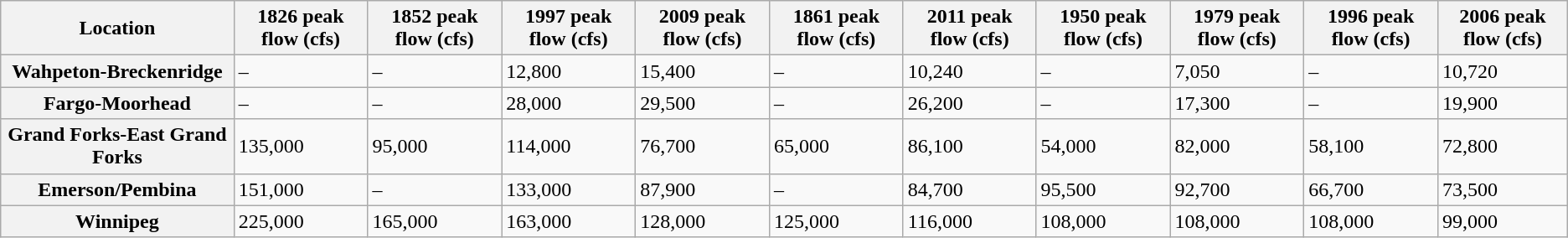<table class="wikitable">
<tr>
<th>Location</th>
<th>1826 peak flow (cfs)</th>
<th>1852 peak flow (cfs)</th>
<th>1997 peak flow (cfs)</th>
<th>2009 peak flow (cfs)</th>
<th>1861 peak flow (cfs)</th>
<th>2011 peak flow (cfs)</th>
<th>1950 peak flow (cfs)</th>
<th>1979 peak flow (cfs)</th>
<th>1996 peak flow (cfs)</th>
<th>2006 peak flow (cfs)</th>
</tr>
<tr>
<th>Wahpeton-Breckenridge</th>
<td>–</td>
<td>–</td>
<td>12,800</td>
<td>15,400</td>
<td>–</td>
<td>10,240</td>
<td>–</td>
<td>7,050</td>
<td>–</td>
<td>10,720</td>
</tr>
<tr>
<th>Fargo-Moorhead</th>
<td>–</td>
<td>–</td>
<td>28,000</td>
<td>29,500</td>
<td>–</td>
<td>26,200</td>
<td>–</td>
<td>17,300</td>
<td>–</td>
<td>19,900</td>
</tr>
<tr>
<th>Grand Forks-East Grand Forks</th>
<td>135,000</td>
<td>95,000</td>
<td>114,000</td>
<td>76,700</td>
<td>65,000</td>
<td>86,100</td>
<td>54,000</td>
<td>82,000</td>
<td>58,100</td>
<td>72,800</td>
</tr>
<tr>
<th>Emerson/Pembina</th>
<td>151,000</td>
<td>–</td>
<td>133,000</td>
<td>87,900</td>
<td>–</td>
<td>84,700</td>
<td>95,500</td>
<td>92,700</td>
<td>66,700</td>
<td>73,500</td>
</tr>
<tr>
<th>Winnipeg</th>
<td>225,000</td>
<td>165,000</td>
<td>163,000</td>
<td>128,000</td>
<td>125,000</td>
<td>116,000</td>
<td>108,000</td>
<td>108,000</td>
<td>108,000</td>
<td>99,000</td>
</tr>
</table>
